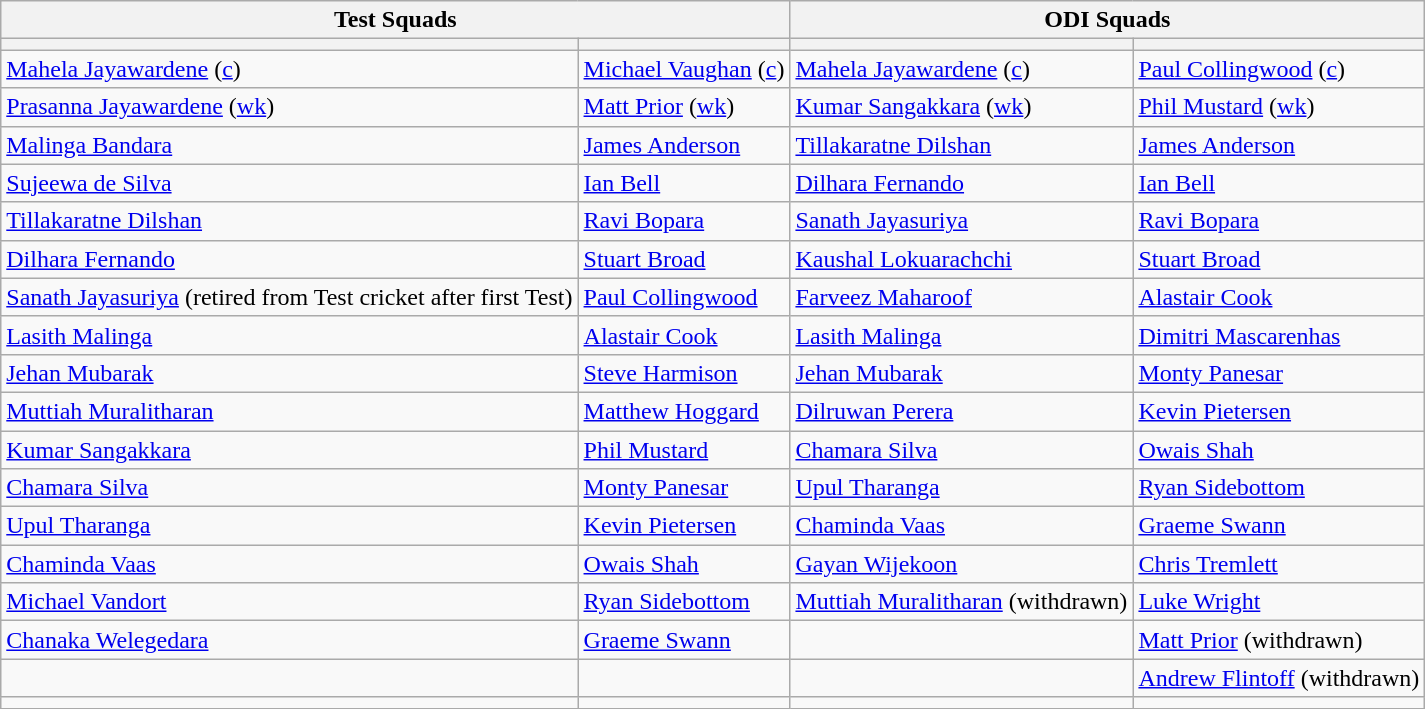<table class="wikitable">
<tr>
<th colspan=2>Test Squads</th>
<th colspan=2>ODI Squads</th>
</tr>
<tr>
<th></th>
<th></th>
<th></th>
<th></th>
</tr>
<tr>
<td><a href='#'>Mahela Jayawardene</a> (<a href='#'>c</a>)</td>
<td><a href='#'>Michael Vaughan</a> (<a href='#'>c</a>)</td>
<td><a href='#'>Mahela Jayawardene</a> (<a href='#'>c</a>)</td>
<td><a href='#'>Paul Collingwood</a> (<a href='#'>c</a>)</td>
</tr>
<tr>
<td><a href='#'>Prasanna Jayawardene</a> (<a href='#'>wk</a>)</td>
<td><a href='#'>Matt Prior</a> (<a href='#'>wk</a>)</td>
<td><a href='#'>Kumar Sangakkara</a> (<a href='#'>wk</a>)</td>
<td><a href='#'>Phil Mustard</a> (<a href='#'>wk</a>)</td>
</tr>
<tr>
<td><a href='#'>Malinga Bandara</a></td>
<td><a href='#'>James Anderson</a></td>
<td><a href='#'>Tillakaratne Dilshan</a></td>
<td><a href='#'>James Anderson</a></td>
</tr>
<tr>
<td><a href='#'>Sujeewa de Silva</a></td>
<td><a href='#'>Ian Bell</a></td>
<td><a href='#'>Dilhara Fernando</a></td>
<td><a href='#'>Ian Bell</a></td>
</tr>
<tr>
<td><a href='#'>Tillakaratne Dilshan</a></td>
<td><a href='#'>Ravi Bopara</a></td>
<td><a href='#'>Sanath Jayasuriya</a></td>
<td><a href='#'>Ravi Bopara</a></td>
</tr>
<tr>
<td><a href='#'>Dilhara Fernando</a></td>
<td><a href='#'>Stuart Broad</a></td>
<td><a href='#'>Kaushal Lokuarachchi</a></td>
<td><a href='#'>Stuart Broad</a></td>
</tr>
<tr>
<td><a href='#'>Sanath Jayasuriya</a> (retired from Test cricket after first Test)</td>
<td><a href='#'>Paul Collingwood</a></td>
<td><a href='#'>Farveez Maharoof</a></td>
<td><a href='#'>Alastair Cook</a></td>
</tr>
<tr>
<td><a href='#'>Lasith Malinga</a></td>
<td><a href='#'>Alastair Cook</a></td>
<td><a href='#'>Lasith Malinga</a></td>
<td><a href='#'>Dimitri Mascarenhas</a></td>
</tr>
<tr>
<td><a href='#'>Jehan Mubarak</a></td>
<td><a href='#'>Steve Harmison</a></td>
<td><a href='#'>Jehan Mubarak</a></td>
<td><a href='#'>Monty Panesar</a></td>
</tr>
<tr>
<td><a href='#'>Muttiah Muralitharan</a></td>
<td><a href='#'>Matthew Hoggard</a></td>
<td><a href='#'>Dilruwan Perera</a></td>
<td><a href='#'>Kevin Pietersen</a></td>
</tr>
<tr>
<td><a href='#'>Kumar Sangakkara</a></td>
<td><a href='#'>Phil Mustard</a></td>
<td><a href='#'>Chamara Silva</a></td>
<td><a href='#'>Owais Shah</a></td>
</tr>
<tr>
<td><a href='#'>Chamara Silva</a></td>
<td><a href='#'>Monty Panesar</a></td>
<td><a href='#'>Upul Tharanga</a></td>
<td><a href='#'>Ryan Sidebottom</a></td>
</tr>
<tr>
<td><a href='#'>Upul Tharanga</a></td>
<td><a href='#'>Kevin Pietersen</a></td>
<td><a href='#'>Chaminda Vaas</a></td>
<td><a href='#'>Graeme Swann</a></td>
</tr>
<tr>
<td><a href='#'>Chaminda Vaas</a></td>
<td><a href='#'>Owais Shah</a></td>
<td><a href='#'>Gayan Wijekoon</a></td>
<td><a href='#'>Chris Tremlett</a></td>
</tr>
<tr>
<td><a href='#'>Michael Vandort</a></td>
<td><a href='#'>Ryan Sidebottom</a></td>
<td><a href='#'>Muttiah Muralitharan</a> (withdrawn)</td>
<td><a href='#'>Luke Wright</a></td>
</tr>
<tr>
<td><a href='#'>Chanaka Welegedara</a></td>
<td><a href='#'>Graeme Swann</a></td>
<td></td>
<td><a href='#'>Matt Prior</a> (withdrawn)</td>
</tr>
<tr>
<td></td>
<td></td>
<td></td>
<td><a href='#'>Andrew Flintoff</a> (withdrawn)</td>
</tr>
<tr>
<td colspan=1></td>
<td colspan=1></td>
<td colspan=1></td>
<td colspan=1></td>
</tr>
</table>
